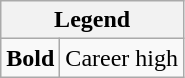<table class="wikitable mw-collapsible mw-collapsed">
<tr>
<th colspan="2">Legend</th>
</tr>
<tr>
<td><strong>Bold</strong></td>
<td>Career high</td>
</tr>
</table>
